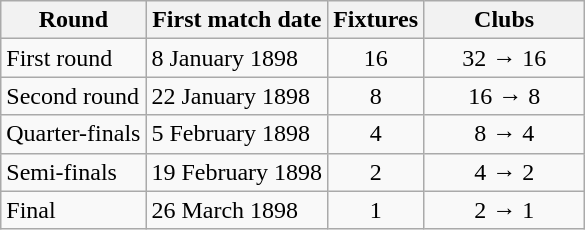<table class="wikitable">
<tr>
<th>Round</th>
<th>First match date</th>
<th>Fixtures</th>
<th width=100>Clubs</th>
</tr>
<tr align=center>
<td align=left>First round</td>
<td align=left>8 January 1898</td>
<td>16</td>
<td>32 → 16</td>
</tr>
<tr align=center>
<td align=left>Second round</td>
<td align=left>22 January 1898</td>
<td>8</td>
<td>16 → 8</td>
</tr>
<tr align=center>
<td align=left>Quarter-finals</td>
<td align=left>5 February  1898</td>
<td>4</td>
<td>8 → 4</td>
</tr>
<tr align=center>
<td align=left>Semi-finals</td>
<td align=left>19 February 1898</td>
<td>2</td>
<td>4 → 2</td>
</tr>
<tr align=center>
<td align=left>Final</td>
<td align=left>26 March 1898</td>
<td>1</td>
<td>2 → 1</td>
</tr>
</table>
